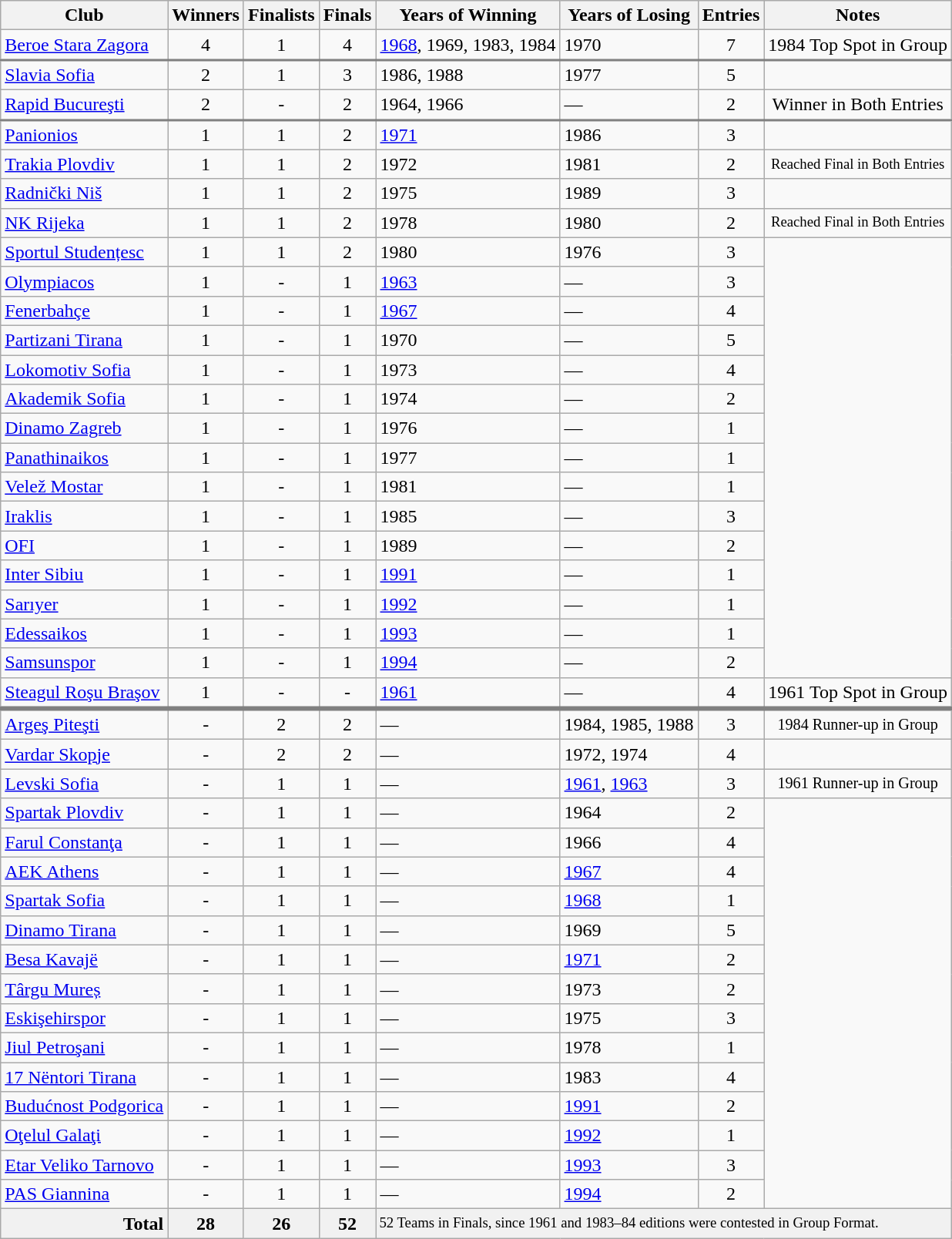<table class="wikitable sortable">
<tr>
<th>Club</th>
<th>Winners</th>
<th>Finalists</th>
<th>Finals</th>
<th>Years of Winning</th>
<th>Years of Losing</th>
<th>Entries</th>
<th>Notes</th>
</tr>
<tr style="border-bottom: 2px solid grey;">
<td> <a href='#'>Beroe Stara Zagora</a></td>
<td align=center>4</td>
<td align=center>1</td>
<td align=center> 4</td>
<td><a href='#'>1968</a>, 1969, 1983, 1984</td>
<td>1970</td>
<td align=center>7</td>
<td align=center>1984 Top Spot in Group</td>
</tr>
<tr>
<td> <a href='#'>Slavia Sofia</a></td>
<td align=center>2</td>
<td align=center>1</td>
<td align=center>3</td>
<td>1986, 1988</td>
<td>1977</td>
<td align=center>5</td>
</tr>
<tr style="border-bottom: 2px solid grey;">
<td> <a href='#'>Rapid Bucureşti</a></td>
<td align=center>2</td>
<td align=center>-</td>
<td align=center>2</td>
<td>1964, 1966</td>
<td>—</td>
<td align=center>2</td>
<td align=center>Winner in Both Entries</td>
</tr>
<tr>
<td> <a href='#'>Panionios</a></td>
<td align=center>1</td>
<td align=center>1</td>
<td align=center>2</td>
<td><a href='#'>1971</a></td>
<td>1986</td>
<td align=center>3</td>
</tr>
<tr>
<td> <a href='#'>Trakia Plovdiv</a></td>
<td align=center>1</td>
<td align=center>1</td>
<td align=center>2</td>
<td>1972</td>
<td>1981</td>
<td align=center>2</td>
<td align=center style="font-size:78%">Reached Final in Both Entries</td>
</tr>
<tr>
<td> <a href='#'>Radnički Niš</a></td>
<td align=center>1</td>
<td align=center>1</td>
<td align=center>2</td>
<td>1975</td>
<td>1989</td>
<td align=center>3</td>
</tr>
<tr>
<td> <a href='#'>NK Rijeka</a></td>
<td align=center>1</td>
<td align=center>1</td>
<td align=center>2</td>
<td>1978</td>
<td>1980</td>
<td align=center>2</td>
<td align=center style="font-size:78%">Reached Final in Both Entries</td>
</tr>
<tr>
<td> <a href='#'>Sportul Studențesc</a></td>
<td align=center>1</td>
<td align=center>1</td>
<td align=center>2</td>
<td>1980</td>
<td>1976</td>
<td align=center>3</td>
</tr>
<tr>
<td> <a href='#'>Olympiacos</a></td>
<td align=center>1</td>
<td align=center>-</td>
<td align=center>1</td>
<td><a href='#'>1963</a></td>
<td>—</td>
<td align=center>3</td>
</tr>
<tr>
<td> <a href='#'>Fenerbahçe</a></td>
<td align=center>1</td>
<td align=center>-</td>
<td align=center>1</td>
<td><a href='#'>1967</a></td>
<td>—</td>
<td align=center>4</td>
</tr>
<tr>
<td> <a href='#'>Partizani Tirana</a></td>
<td align=center>1</td>
<td align=center>-</td>
<td align=center>1</td>
<td>1970</td>
<td>—</td>
<td align=center>5</td>
</tr>
<tr>
<td> <a href='#'>Lokomotiv Sofia</a></td>
<td align=center>1</td>
<td align=center>-</td>
<td align=center>1</td>
<td>1973</td>
<td>—</td>
<td align=center>4</td>
</tr>
<tr>
<td> <a href='#'>Akademik Sofia</a></td>
<td align=center>1</td>
<td align=center>-</td>
<td align=center>1</td>
<td>1974</td>
<td>—</td>
<td align=center>2</td>
</tr>
<tr>
<td> <a href='#'>Dinamo Zagreb</a></td>
<td align=center>1</td>
<td align=center>-</td>
<td align=center>1</td>
<td>1976</td>
<td>—</td>
<td align=center>1</td>
</tr>
<tr>
<td> <a href='#'>Panathinaikos</a></td>
<td align=center>1</td>
<td align=center>-</td>
<td align=center>1</td>
<td>1977</td>
<td>—</td>
<td align=center>1</td>
</tr>
<tr>
<td> <a href='#'>Velež Mostar</a></td>
<td align=center>1</td>
<td align=center>-</td>
<td align=center>1</td>
<td>1981</td>
<td>—</td>
<td align=center>1</td>
</tr>
<tr>
<td> <a href='#'>Iraklis</a></td>
<td align=center>1</td>
<td align=center>-</td>
<td align=center>1</td>
<td>1985</td>
<td>—</td>
<td align=center>3</td>
</tr>
<tr>
<td> <a href='#'>OFI</a></td>
<td align=center>1</td>
<td align=center>-</td>
<td align=center>1</td>
<td>1989</td>
<td>—</td>
<td align=center>2</td>
</tr>
<tr>
<td> <a href='#'>Inter Sibiu</a></td>
<td align=center>1</td>
<td align=center>-</td>
<td align=center>1</td>
<td><a href='#'>1991</a></td>
<td>—</td>
<td align=center>1</td>
</tr>
<tr>
<td> <a href='#'>Sarıyer</a></td>
<td align=center>1</td>
<td align=center>-</td>
<td align=center>1</td>
<td><a href='#'>1992</a></td>
<td>—</td>
<td align=center>1</td>
</tr>
<tr>
<td> <a href='#'>Edessaikos</a></td>
<td align=center>1</td>
<td align=center>-</td>
<td align=center>1</td>
<td><a href='#'>1993</a></td>
<td>—</td>
<td align=center>1</td>
</tr>
<tr>
<td> <a href='#'>Samsunspor</a></td>
<td align=center>1</td>
<td align=center>-</td>
<td align=center>1</td>
<td><a href='#'>1994</a></td>
<td>—</td>
<td align=center>2</td>
</tr>
<tr style="border-bottom: 4px solid grey;">
<td> <a href='#'>Steagul Roşu Braşov</a></td>
<td align=center>1</td>
<td align=center>-</td>
<td align=center> -</td>
<td><a href='#'>1961</a></td>
<td>—</td>
<td align=center>4</td>
<td align=center>1961 Top Spot in Group</td>
</tr>
<tr>
<td> <a href='#'>Argeş Piteşti</a></td>
<td align=center>-</td>
<td align=center>2</td>
<td align=center> 2</td>
<td>—</td>
<td>1984, 1985, 1988</td>
<td align=center>3</td>
<td align=center style="font-size:84%">1984 Runner-up in Group</td>
</tr>
<tr>
<td> <a href='#'>Vardar Skopje</a></td>
<td align=center>-</td>
<td align=center>2</td>
<td align=center>2</td>
<td>—</td>
<td>1972, 1974</td>
<td align=center>4</td>
</tr>
<tr>
<td> <a href='#'>Levski Sofia</a></td>
<td align=center>-</td>
<td align=center>1</td>
<td align=center> 1</td>
<td>—</td>
<td><a href='#'>1961</a>, <a href='#'>1963</a></td>
<td align=center>3</td>
<td align=center style="font-size:84%">1961 Runner-up in Group</td>
</tr>
<tr>
<td> <a href='#'>Spartak Plovdiv</a></td>
<td align=center>-</td>
<td align=center>1</td>
<td align=center>1</td>
<td>—</td>
<td>1964</td>
<td align=center>2</td>
</tr>
<tr>
<td> <a href='#'>Farul Constanţa</a></td>
<td align=center>-</td>
<td align=center>1</td>
<td align=center>1</td>
<td>—</td>
<td>1966</td>
<td align=center>4</td>
</tr>
<tr>
<td> <a href='#'>AEK Athens</a></td>
<td align=center>-</td>
<td align=center>1</td>
<td align=center>1</td>
<td>—</td>
<td><a href='#'>1967</a></td>
<td align=center>4</td>
</tr>
<tr>
<td> <a href='#'>Spartak Sofia</a></td>
<td align=center>-</td>
<td align=center>1</td>
<td align=center>1</td>
<td>—</td>
<td><a href='#'>1968</a></td>
<td align=center>1</td>
</tr>
<tr>
<td> <a href='#'>Dinamo Tirana</a></td>
<td align=center>-</td>
<td align=center>1</td>
<td align=center>1</td>
<td>—</td>
<td>1969</td>
<td align=center>5</td>
</tr>
<tr>
<td> <a href='#'>Besa Kavajë</a></td>
<td align=center>-</td>
<td align=center>1</td>
<td align=center>1</td>
<td>—</td>
<td><a href='#'>1971</a></td>
<td align=center>2</td>
</tr>
<tr>
<td> <a href='#'>Târgu Mureș</a></td>
<td align=center>-</td>
<td align=center>1</td>
<td align=center>1</td>
<td>—</td>
<td>1973</td>
<td align=center>2</td>
</tr>
<tr>
<td> <a href='#'>Eskişehirspor</a></td>
<td align=center>-</td>
<td align=center>1</td>
<td align=center>1</td>
<td>—</td>
<td>1975</td>
<td align=center>3</td>
</tr>
<tr>
<td> <a href='#'>Jiul Petroşani</a></td>
<td align=center>-</td>
<td align=center>1</td>
<td align=center>1</td>
<td>—</td>
<td>1978</td>
<td align=center>1</td>
</tr>
<tr>
<td> <a href='#'>17 Nëntori Tirana</a></td>
<td align=center>-</td>
<td align=center>1</td>
<td align=center>1</td>
<td>—</td>
<td>1983</td>
<td align=center>4</td>
</tr>
<tr>
<td> <a href='#'>Budućnost Podgorica</a></td>
<td align=center>-</td>
<td align=center>1</td>
<td align=center>1</td>
<td>—</td>
<td><a href='#'>1991</a></td>
<td align=center>2</td>
</tr>
<tr>
<td> <a href='#'>Oţelul Galaţi</a></td>
<td align=center>-</td>
<td align=center>1</td>
<td align=center>1</td>
<td>—</td>
<td><a href='#'>1992</a></td>
<td align=center>1</td>
</tr>
<tr>
<td> <a href='#'>Etar Veliko Tarnovo</a></td>
<td align=center>-</td>
<td align=center>1</td>
<td align=center>1</td>
<td>—</td>
<td><a href='#'>1993</a></td>
<td align=center>3</td>
</tr>
<tr>
<td> <a href='#'>PAS Giannina</a></td>
<td align=center>-</td>
<td align=center>1</td>
<td align=center>1</td>
<td>—</td>
<td><a href='#'>1994</a></td>
<td align=center>2</td>
</tr>
<tr bgcolor="#f1f1f1">
<td align="right"><strong>Total</strong></td>
<td align=center><strong>28</strong></td>
<td align=center><strong>26</strong></td>
<td align=center><strong>52</strong></td>
<td colspan="4" style="font-size:78%" align="left">52 Teams in Finals, since 1961 and 1983–84 editions were contested in Group Format.</td>
</tr>
</table>
